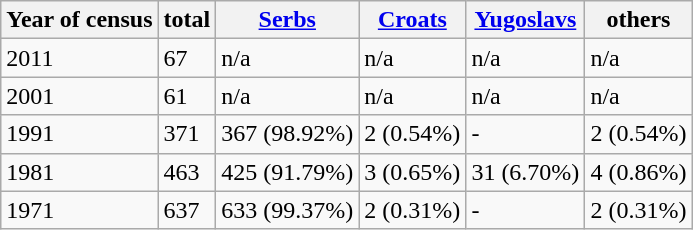<table class="wikitable">
<tr>
<th>Year of census</th>
<th>total</th>
<th><a href='#'>Serbs</a></th>
<th><a href='#'>Croats</a></th>
<th><a href='#'>Yugoslavs</a></th>
<th>others</th>
</tr>
<tr>
<td>2011</td>
<td>67</td>
<td>n/a</td>
<td>n/a</td>
<td>n/a</td>
<td>n/a</td>
</tr>
<tr>
<td>2001</td>
<td>61</td>
<td>n/a</td>
<td>n/a</td>
<td>n/a</td>
<td>n/a</td>
</tr>
<tr>
<td>1991</td>
<td>371</td>
<td>367 (98.92%)</td>
<td>2 (0.54%)</td>
<td>-</td>
<td>2 (0.54%)</td>
</tr>
<tr>
<td>1981</td>
<td>463</td>
<td>425 (91.79%)</td>
<td>3 (0.65%)</td>
<td>31 (6.70%)</td>
<td>4 (0.86%)</td>
</tr>
<tr>
<td>1971</td>
<td>637</td>
<td>633 (99.37%)</td>
<td>2 (0.31%)</td>
<td>-</td>
<td>2 (0.31%)</td>
</tr>
</table>
